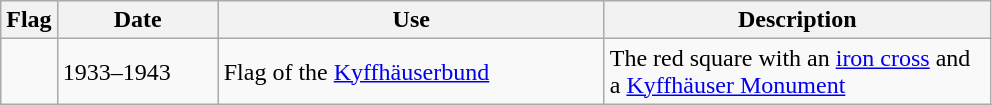<table class="wikitable">
<tr>
<th>Flag</th>
<th style="width:100px">Date</th>
<th style="width:250px">Use</th>
<th style="width:250px">Description</th>
</tr>
<tr>
<td></td>
<td>1933–1943</td>
<td>Flag of the <a href='#'>Kyffhäuserbund</a></td>
<td>The red square with an <a href='#'>iron cross</a> and a <a href='#'>Kyffhäuser Monument</a></td>
</tr>
</table>
